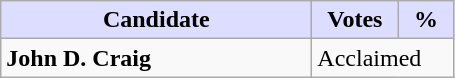<table class="wikitable">
<tr>
<th style="background:#ddf; width:200px;">Candidate</th>
<th style="background:#ddf; width:50px;">Votes</th>
<th style="background:#ddf; width:30px;">%</th>
</tr>
<tr>
<td><strong>John D. Craig</strong></td>
<td colspan="2">Acclaimed</td>
</tr>
</table>
